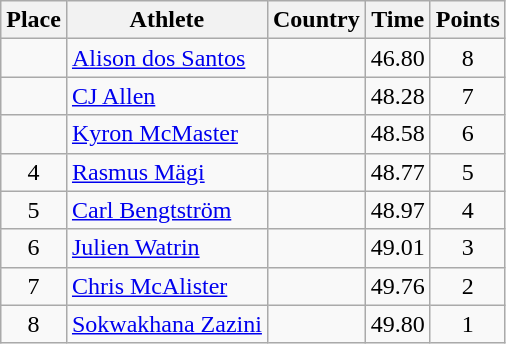<table class="wikitable">
<tr>
<th>Place</th>
<th>Athlete</th>
<th>Country</th>
<th>Time</th>
<th>Points</th>
</tr>
<tr>
<td align=center></td>
<td><a href='#'>Alison dos Santos</a></td>
<td></td>
<td>46.80</td>
<td align=center>8</td>
</tr>
<tr>
<td align=center></td>
<td><a href='#'>CJ Allen</a></td>
<td></td>
<td>48.28</td>
<td align=center>7</td>
</tr>
<tr>
<td align=center></td>
<td><a href='#'>Kyron McMaster</a></td>
<td></td>
<td>48.58</td>
<td align=center>6</td>
</tr>
<tr>
<td align=center>4</td>
<td><a href='#'>Rasmus Mägi</a></td>
<td></td>
<td>48.77</td>
<td align=center>5</td>
</tr>
<tr>
<td align=center>5</td>
<td><a href='#'>Carl Bengtström</a></td>
<td></td>
<td>48.97</td>
<td align=center>4</td>
</tr>
<tr>
<td align=center>6</td>
<td><a href='#'>Julien Watrin</a></td>
<td></td>
<td>49.01</td>
<td align=center>3</td>
</tr>
<tr>
<td align=center>7</td>
<td><a href='#'>Chris McAlister</a></td>
<td></td>
<td>49.76</td>
<td align=center>2</td>
</tr>
<tr>
<td align=center>8</td>
<td><a href='#'>Sokwakhana Zazini</a></td>
<td></td>
<td>49.80</td>
<td align=center>1</td>
</tr>
</table>
